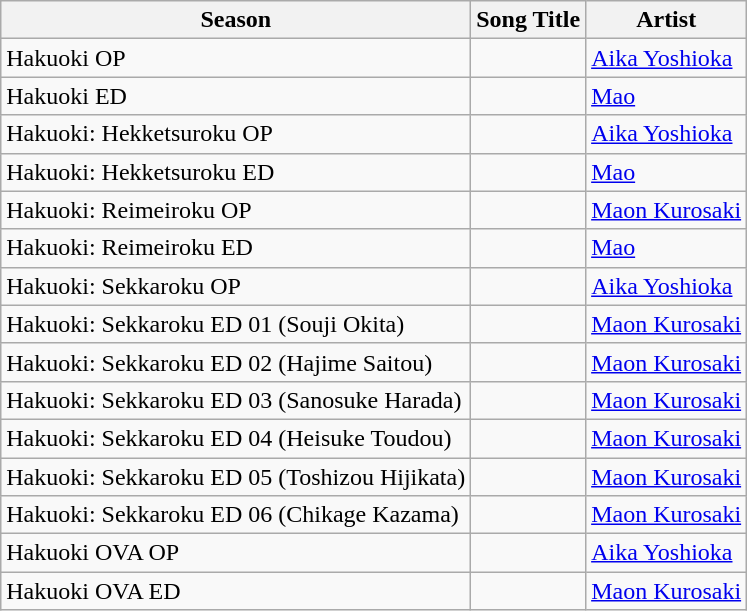<table class="wikitable">
<tr>
<th>Season</th>
<th>Song Title</th>
<th>Artist</th>
</tr>
<tr>
<td>Hakuoki OP</td>
<td></td>
<td><a href='#'>Aika Yoshioka</a></td>
</tr>
<tr>
<td>Hakuoki ED</td>
<td></td>
<td><a href='#'>Mao</a></td>
</tr>
<tr>
<td>Hakuoki: Hekketsuroku OP</td>
<td></td>
<td><a href='#'>Aika Yoshioka</a></td>
</tr>
<tr>
<td>Hakuoki: Hekketsuroku ED</td>
<td></td>
<td><a href='#'>Mao</a></td>
</tr>
<tr>
<td>Hakuoki: Reimeiroku OP</td>
<td></td>
<td><a href='#'>Maon Kurosaki</a></td>
</tr>
<tr>
<td>Hakuoki: Reimeiroku ED</td>
<td></td>
<td><a href='#'>Mao</a></td>
</tr>
<tr>
<td>Hakuoki: Sekkaroku OP</td>
<td></td>
<td><a href='#'>Aika Yoshioka</a></td>
</tr>
<tr>
<td>Hakuoki: Sekkaroku ED 01 (Souji Okita)</td>
<td></td>
<td><a href='#'>Maon Kurosaki</a></td>
</tr>
<tr>
<td>Hakuoki: Sekkaroku ED 02 (Hajime Saitou)</td>
<td></td>
<td><a href='#'>Maon Kurosaki</a></td>
</tr>
<tr>
<td>Hakuoki: Sekkaroku ED 03 (Sanosuke Harada)</td>
<td></td>
<td><a href='#'>Maon Kurosaki</a></td>
</tr>
<tr>
<td>Hakuoki: Sekkaroku ED 04 (Heisuke Toudou)</td>
<td></td>
<td><a href='#'>Maon Kurosaki</a></td>
</tr>
<tr>
<td>Hakuoki: Sekkaroku ED 05 (Toshizou Hijikata)</td>
<td></td>
<td><a href='#'>Maon Kurosaki</a></td>
</tr>
<tr>
<td>Hakuoki: Sekkaroku ED 06 (Chikage Kazama)</td>
<td></td>
<td><a href='#'>Maon Kurosaki</a></td>
</tr>
<tr>
<td>Hakuoki OVA OP</td>
<td></td>
<td><a href='#'>Aika Yoshioka</a></td>
</tr>
<tr>
<td>Hakuoki OVA ED</td>
<td></td>
<td><a href='#'>Maon Kurosaki</a></td>
</tr>
</table>
